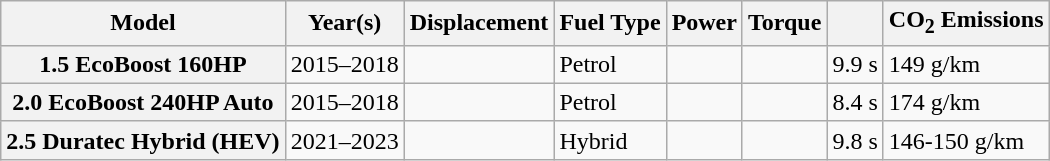<table class="wikitable sortable collapsible">
<tr>
<th>Model</th>
<th>Year(s)</th>
<th>Displacement</th>
<th>Fuel Type</th>
<th>Power</th>
<th>Torque</th>
<th></th>
<th>CO<sub>2</sub> Emissions</th>
</tr>
<tr>
<th>1.5 EcoBoost 160HP</th>
<td>2015–2018</td>
<td></td>
<td>Petrol</td>
<td></td>
<td></td>
<td>9.9 s</td>
<td>149 g/km</td>
</tr>
<tr>
<th>2.0 EcoBoost 240HP Auto</th>
<td>2015–2018</td>
<td></td>
<td>Petrol</td>
<td></td>
<td></td>
<td>8.4 s</td>
<td>174 g/km</td>
</tr>
<tr>
<th>2.5 Duratec Hybrid (HEV)</th>
<td>2021–2023</td>
<td></td>
<td>Hybrid</td>
<td></td>
<td></td>
<td>9.8 s</td>
<td>146-150 g/km</td>
</tr>
</table>
